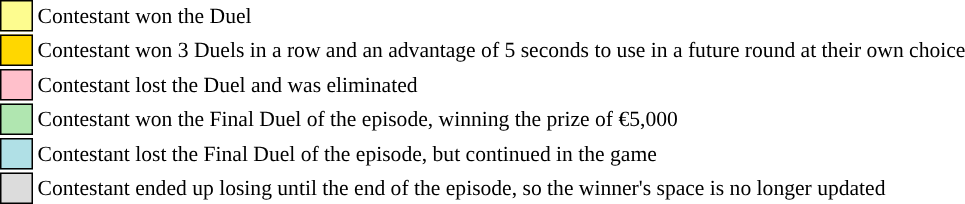<table class="toccolours" style="font-size: 90%; white-space: nowrap”">
<tr>
<td style="background:#fdfc8f; border:1px solid black">     </td>
<td>Contestant won the Duel</td>
</tr>
<tr>
<td style="background:#FFD700; border:1px solid black">     </td>
<td>Contestant won 3 Duels in a row and an advantage of 5 seconds to use in a future round at their own choice</td>
</tr>
<tr>
<td style="background:pink; border:1px solid black">     </td>
<td>Contestant lost the Duel and was eliminated</td>
</tr>
<tr>
<td style="background:#b0e6b0; border:1px solid black">     </td>
<td>Contestant won the Final Duel of the episode, winning the prize of €5,000</td>
</tr>
<tr>
<td style="background:#b0e0e6; border:1px solid black">     </td>
<td>Contestant lost the Final Duel of the episode, but continued in the game</td>
</tr>
<tr>
<td style="background:#DCDCDC; border:1px solid black">     </td>
<td>Contestant ended up losing until the end of the episode, so the winner's space is no longer updated</td>
</tr>
</table>
